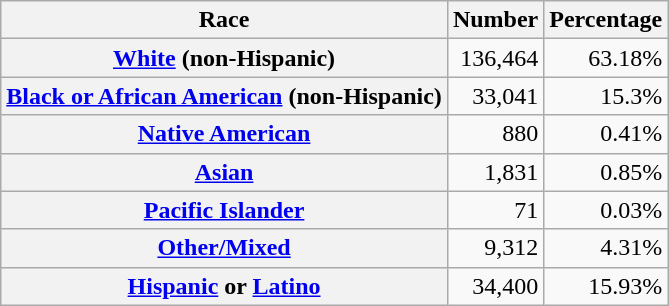<table class="wikitable" style="text-align:right">
<tr>
<th scope="col">Race</th>
<th scope="col">Number</th>
<th scope="col">Percentage</th>
</tr>
<tr>
<th scope="row"><a href='#'>White</a> (non-Hispanic)</th>
<td>136,464</td>
<td>63.18%</td>
</tr>
<tr>
<th scope="row"><a href='#'>Black or African American</a> (non-Hispanic)</th>
<td>33,041</td>
<td>15.3%</td>
</tr>
<tr>
<th scope="row"><a href='#'>Native American</a></th>
<td>880</td>
<td>0.41%</td>
</tr>
<tr>
<th scope="row"><a href='#'>Asian</a></th>
<td>1,831</td>
<td>0.85%</td>
</tr>
<tr>
<th scope="row"><a href='#'>Pacific Islander</a></th>
<td>71</td>
<td>0.03%</td>
</tr>
<tr>
<th scope="row"><a href='#'>Other/Mixed</a></th>
<td>9,312</td>
<td>4.31%</td>
</tr>
<tr>
<th scope="row"><a href='#'>Hispanic</a> or <a href='#'>Latino</a></th>
<td>34,400</td>
<td>15.93%</td>
</tr>
</table>
